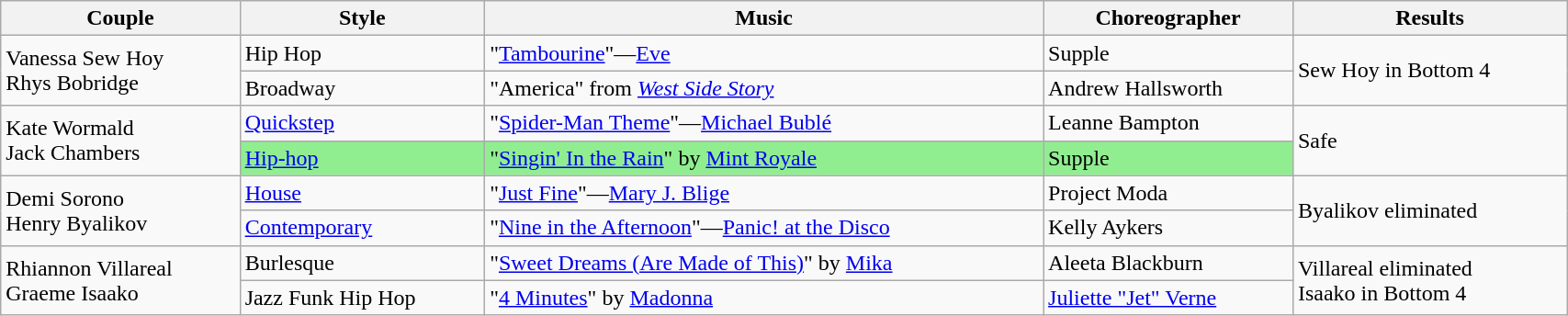<table class="wikitable" style="width:90%;">
<tr>
<th>Couple</th>
<th>Style</th>
<th>Music</th>
<th>Choreographer</th>
<th>Results</th>
</tr>
<tr>
<td rowspan="2">Vanessa Sew Hoy<br>Rhys Bobridge</td>
<td>Hip Hop</td>
<td>"<a href='#'>Tambourine</a>"—<a href='#'>Eve</a></td>
<td>Supple</td>
<td rowspan="2">Sew Hoy in Bottom 4</td>
</tr>
<tr>
<td>Broadway</td>
<td>"America" from <em><a href='#'>West Side Story</a></em></td>
<td>Andrew Hallsworth</td>
</tr>
<tr>
<td rowspan="2">Kate Wormald<br>Jack Chambers</td>
<td><a href='#'>Quickstep</a></td>
<td>"<a href='#'>Spider-Man Theme</a>"—<a href='#'>Michael Bublé</a></td>
<td>Leanne Bampton</td>
<td rowspan="2">Safe</td>
</tr>
<tr>
<td style="background:lightgreen;"><a href='#'>Hip-hop</a></td>
<td style="background:lightgreen;">"<a href='#'>Singin' In the Rain</a>" by <a href='#'>Mint Royale</a></td>
<td style="background:lightgreen;">Supple</td>
</tr>
<tr>
<td rowspan="2">Demi Sorono<br>Henry Byalikov</td>
<td><a href='#'>House</a></td>
<td>"<a href='#'>Just Fine</a>"—<a href='#'>Mary J. Blige</a></td>
<td>Project Moda</td>
<td rowspan="2">Byalikov eliminated</td>
</tr>
<tr>
<td><a href='#'>Contemporary</a></td>
<td>"<a href='#'>Nine in the Afternoon</a>"—<a href='#'>Panic! at the Disco</a></td>
<td>Kelly Aykers</td>
</tr>
<tr>
<td rowspan=2>Rhiannon Villareal<br>Graeme Isaako</td>
<td>Burlesque</td>
<td>"<a href='#'>Sweet Dreams (Are Made of This)</a>" by <a href='#'>Mika</a></td>
<td>Aleeta Blackburn</td>
<td rowspan=2>Villareal eliminated<br>Isaako in Bottom 4</td>
</tr>
<tr>
<td>Jazz Funk Hip Hop</td>
<td>"<a href='#'>4 Minutes</a>" by <a href='#'>Madonna</a></td>
<td><a href='#'>Juliette "Jet" Verne</a></td>
</tr>
</table>
